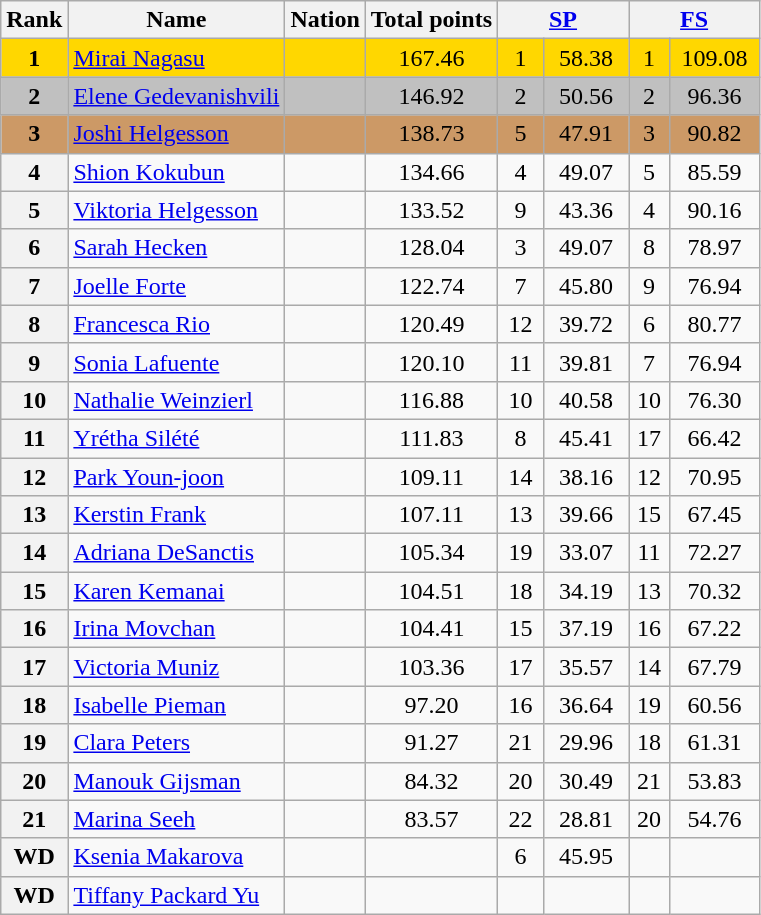<table class="wikitable sortable">
<tr>
<th>Rank</th>
<th>Name</th>
<th>Nation</th>
<th>Total points</th>
<th colspan="2" width="80px"><a href='#'>SP</a></th>
<th colspan="2" width="80px"><a href='#'>FS</a></th>
</tr>
<tr bgcolor="gold">
<td align="center"><strong>1</strong></td>
<td><a href='#'>Mirai Nagasu</a></td>
<td></td>
<td align="center">167.46</td>
<td align="center">1</td>
<td align="center">58.38</td>
<td align="center">1</td>
<td align="center">109.08</td>
</tr>
<tr bgcolor="silver">
<td align="center"><strong>2</strong></td>
<td><a href='#'>Elene Gedevanishvili</a></td>
<td></td>
<td align="center">146.92</td>
<td align="center">2</td>
<td align="center">50.56</td>
<td align="center">2</td>
<td align="center">96.36</td>
</tr>
<tr bgcolor="cc9966">
<td align="center"><strong>3</strong></td>
<td><a href='#'>Joshi Helgesson</a></td>
<td></td>
<td align="center">138.73</td>
<td align="center">5</td>
<td align="center">47.91</td>
<td align="center">3</td>
<td align="center">90.82</td>
</tr>
<tr>
<th>4</th>
<td><a href='#'>Shion Kokubun</a></td>
<td></td>
<td align="center">134.66</td>
<td align="center">4</td>
<td align="center">49.07</td>
<td align="center">5</td>
<td align="center">85.59</td>
</tr>
<tr>
<th>5</th>
<td><a href='#'>Viktoria Helgesson</a></td>
<td></td>
<td align="center">133.52</td>
<td align="center">9</td>
<td align="center">43.36</td>
<td align="center">4</td>
<td align="center">90.16</td>
</tr>
<tr>
<th>6</th>
<td><a href='#'>Sarah Hecken</a></td>
<td></td>
<td align="center">128.04</td>
<td align="center">3</td>
<td align="center">49.07</td>
<td align="center">8</td>
<td align="center">78.97</td>
</tr>
<tr>
<th>7</th>
<td><a href='#'>Joelle Forte</a></td>
<td></td>
<td align="center">122.74</td>
<td align="center">7</td>
<td align="center">45.80</td>
<td align="center">9</td>
<td align="center">76.94</td>
</tr>
<tr>
<th>8</th>
<td><a href='#'>Francesca Rio</a></td>
<td></td>
<td align="center">120.49</td>
<td align="center">12</td>
<td align="center">39.72</td>
<td align="center">6</td>
<td align="center">80.77</td>
</tr>
<tr>
<th>9</th>
<td><a href='#'>Sonia Lafuente</a></td>
<td></td>
<td align="center">120.10</td>
<td align="center">11</td>
<td align="center">39.81</td>
<td align="center">7</td>
<td align="center">76.94</td>
</tr>
<tr>
<th>10</th>
<td><a href='#'>Nathalie Weinzierl</a></td>
<td></td>
<td align="center">116.88</td>
<td align="center">10</td>
<td align="center">40.58</td>
<td align="center">10</td>
<td align="center">76.30</td>
</tr>
<tr>
<th>11</th>
<td><a href='#'>Yrétha Silété</a></td>
<td></td>
<td align="center">111.83</td>
<td align="center">8</td>
<td align="center">45.41</td>
<td align="center">17</td>
<td align="center">66.42</td>
</tr>
<tr>
<th>12</th>
<td><a href='#'>Park Youn-joon</a></td>
<td></td>
<td align="center">109.11</td>
<td align="center">14</td>
<td align="center">38.16</td>
<td align="center">12</td>
<td align="center">70.95</td>
</tr>
<tr>
<th>13</th>
<td><a href='#'>Kerstin Frank</a></td>
<td></td>
<td align="center">107.11</td>
<td align="center">13</td>
<td align="center">39.66</td>
<td align="center">15</td>
<td align="center">67.45</td>
</tr>
<tr>
<th>14</th>
<td><a href='#'>Adriana DeSanctis</a></td>
<td></td>
<td align="center">105.34</td>
<td align="center">19</td>
<td align="center">33.07</td>
<td align="center">11</td>
<td align="center">72.27</td>
</tr>
<tr>
<th>15</th>
<td><a href='#'>Karen Kemanai</a></td>
<td></td>
<td align="center">104.51</td>
<td align="center">18</td>
<td align="center">34.19</td>
<td align="center">13</td>
<td align="center">70.32</td>
</tr>
<tr>
<th>16</th>
<td><a href='#'>Irina Movchan</a></td>
<td></td>
<td align="center">104.41</td>
<td align="center">15</td>
<td align="center">37.19</td>
<td align="center">16</td>
<td align="center">67.22</td>
</tr>
<tr>
<th>17</th>
<td><a href='#'>Victoria Muniz</a></td>
<td></td>
<td align="center">103.36</td>
<td align="center">17</td>
<td align="center">35.57</td>
<td align="center">14</td>
<td align="center">67.79</td>
</tr>
<tr>
<th>18</th>
<td><a href='#'>Isabelle Pieman</a></td>
<td></td>
<td align="center">97.20</td>
<td align="center">16</td>
<td align="center">36.64</td>
<td align="center">19</td>
<td align="center">60.56</td>
</tr>
<tr>
<th>19</th>
<td><a href='#'>Clara Peters</a></td>
<td></td>
<td align="center">91.27</td>
<td align="center">21</td>
<td align="center">29.96</td>
<td align="center">18</td>
<td align="center">61.31</td>
</tr>
<tr>
<th>20</th>
<td><a href='#'>Manouk Gijsman</a></td>
<td></td>
<td align="center">84.32</td>
<td align="center">20</td>
<td align="center">30.49</td>
<td align="center">21</td>
<td align="center">53.83</td>
</tr>
<tr>
<th>21</th>
<td><a href='#'>Marina Seeh</a></td>
<td></td>
<td align="center">83.57</td>
<td align="center">22</td>
<td align="center">28.81</td>
<td align="center">20</td>
<td align="center">54.76</td>
</tr>
<tr>
<th>WD</th>
<td><a href='#'>Ksenia Makarova</a></td>
<td></td>
<td align="center"></td>
<td align="center">6</td>
<td align="center">45.95</td>
<td align="center"></td>
<td align="center"></td>
</tr>
<tr>
<th>WD</th>
<td><a href='#'>Tiffany Packard Yu</a></td>
<td></td>
<td align="center"></td>
<td align="center"></td>
<td align="center"></td>
<td align="center"></td>
<td align="center"></td>
</tr>
</table>
